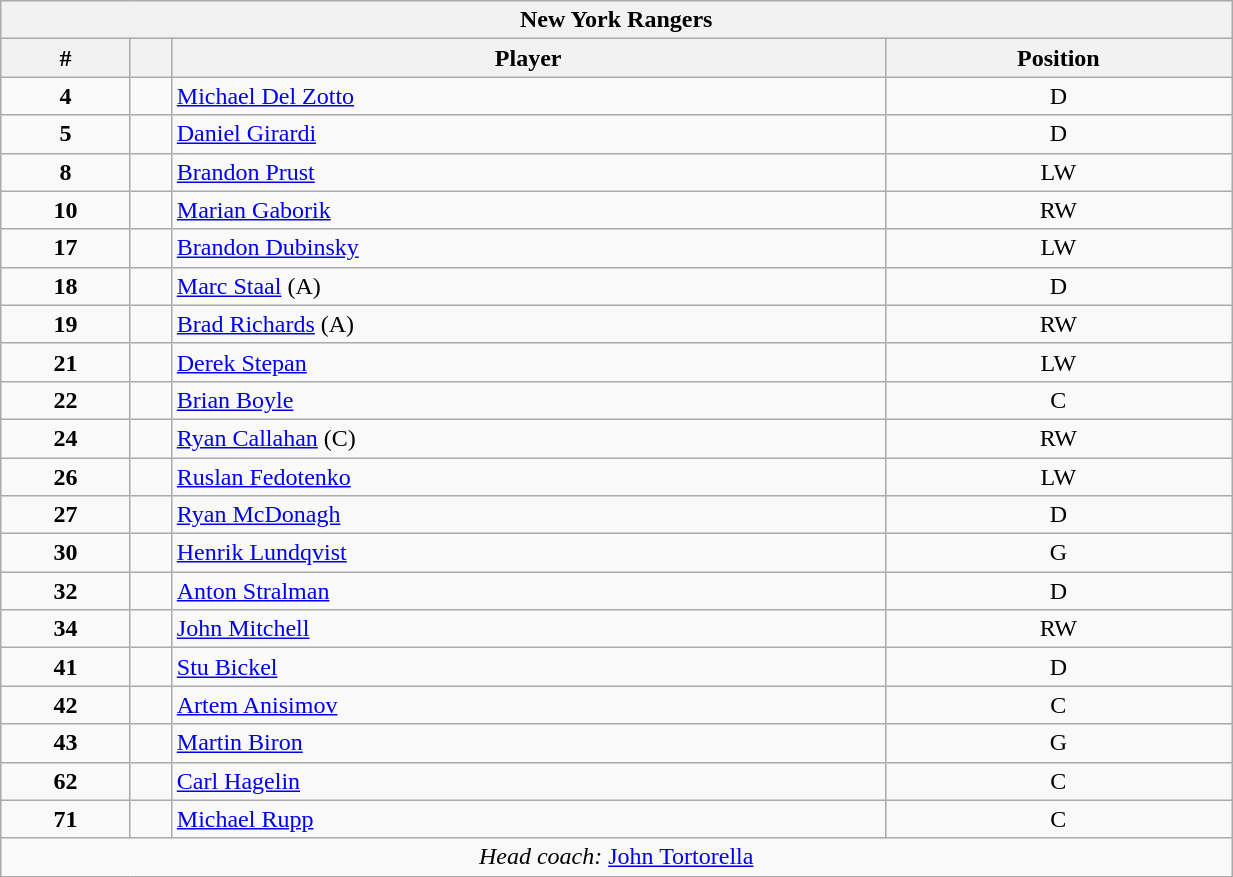<table class="wikitable" style="width:65%; text-align:center;">
<tr>
<th colspan=4>New York Rangers</th>
</tr>
<tr>
<th>#</th>
<th></th>
<th>Player</th>
<th>Position</th>
</tr>
<tr>
<td><strong>4</strong></td>
<td align=center></td>
<td align=left><a href='#'>Michael Del Zotto</a></td>
<td>D</td>
</tr>
<tr>
<td><strong>5</strong></td>
<td align=center></td>
<td align=left><a href='#'>Daniel Girardi</a></td>
<td>D</td>
</tr>
<tr>
<td><strong>8</strong></td>
<td align=center></td>
<td align=left><a href='#'>Brandon Prust</a></td>
<td>LW</td>
</tr>
<tr>
<td><strong>10</strong></td>
<td align=center></td>
<td align=left><a href='#'>Marian Gaborik</a></td>
<td>RW</td>
</tr>
<tr>
<td><strong>17</strong></td>
<td align=center></td>
<td align=left><a href='#'>Brandon Dubinsky</a></td>
<td>LW</td>
</tr>
<tr>
<td><strong>18</strong></td>
<td align=center></td>
<td align=left><a href='#'>Marc Staal</a> (A)</td>
<td>D</td>
</tr>
<tr>
<td><strong>19</strong></td>
<td align=center></td>
<td align=left><a href='#'>Brad Richards</a> (A)</td>
<td>RW</td>
</tr>
<tr>
<td><strong>21</strong></td>
<td align=center></td>
<td align=left><a href='#'>Derek Stepan</a></td>
<td>LW</td>
</tr>
<tr>
<td><strong>22</strong></td>
<td align=center></td>
<td align=left><a href='#'>Brian Boyle</a></td>
<td>C</td>
</tr>
<tr>
<td><strong>24</strong></td>
<td align=center></td>
<td align=left><a href='#'>Ryan Callahan</a> (C)</td>
<td>RW</td>
</tr>
<tr>
<td><strong>26</strong></td>
<td align=center></td>
<td align=left><a href='#'>Ruslan Fedotenko</a></td>
<td>LW</td>
</tr>
<tr>
<td><strong>27</strong></td>
<td align=center></td>
<td align=left><a href='#'>Ryan McDonagh</a></td>
<td>D</td>
</tr>
<tr>
<td><strong>30</strong></td>
<td align=center></td>
<td align=left><a href='#'>Henrik Lundqvist</a></td>
<td>G</td>
</tr>
<tr>
<td><strong>32</strong></td>
<td align=center></td>
<td align=left><a href='#'>Anton Stralman</a></td>
<td>D</td>
</tr>
<tr>
<td><strong>34</strong></td>
<td align=center></td>
<td align=left><a href='#'>John Mitchell</a></td>
<td>RW</td>
</tr>
<tr>
<td><strong>41</strong></td>
<td align=center></td>
<td align=left><a href='#'>Stu Bickel</a></td>
<td>D</td>
</tr>
<tr>
<td><strong>42</strong></td>
<td align=center></td>
<td align=left><a href='#'>Artem Anisimov</a></td>
<td>C</td>
</tr>
<tr>
<td><strong>43</strong></td>
<td align=center></td>
<td align=left><a href='#'>Martin Biron</a></td>
<td>G</td>
</tr>
<tr>
<td><strong>62</strong></td>
<td align=center></td>
<td align=left><a href='#'>Carl Hagelin</a></td>
<td>C</td>
</tr>
<tr>
<td><strong>71</strong></td>
<td align=center></td>
<td align=left><a href='#'>Michael Rupp</a></td>
<td>C</td>
</tr>
<tr>
<td colspan=4><em>Head coach:</em>  <a href='#'>John Tortorella</a></td>
</tr>
</table>
